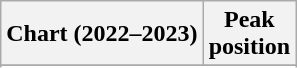<table class="wikitable sortable plainrowheaders" style="text-align:center">
<tr>
<th scope="col">Chart (2022–2023)</th>
<th scope="col">Peak<br>position</th>
</tr>
<tr>
</tr>
<tr>
</tr>
<tr>
</tr>
<tr>
</tr>
<tr>
</tr>
<tr>
</tr>
<tr>
</tr>
<tr>
</tr>
</table>
